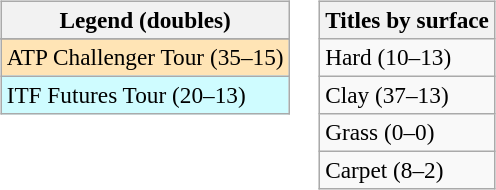<table>
<tr valign=top>
<td><br><table class=wikitable style=font-size:97%>
<tr>
<th>Legend (doubles)</th>
</tr>
<tr bgcolor=e5d1cb>
</tr>
<tr bgcolor=moccasin>
<td>ATP Challenger Tour (35–15)</td>
</tr>
<tr bgcolor=cffcff>
<td>ITF Futures Tour (20–13)</td>
</tr>
</table>
</td>
<td><br><table class=wikitable style=font-size:97%>
<tr>
<th>Titles by surface</th>
</tr>
<tr>
<td>Hard (10–13)</td>
</tr>
<tr>
<td>Clay (37–13)</td>
</tr>
<tr>
<td>Grass (0–0)</td>
</tr>
<tr>
<td>Carpet (8–2)</td>
</tr>
</table>
</td>
</tr>
</table>
